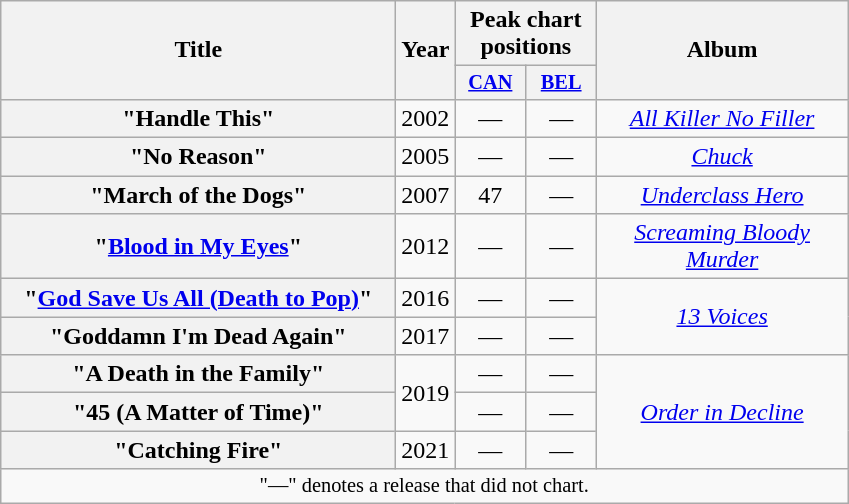<table class="wikitable plainrowheaders" style="text-align:center;">
<tr>
<th scope="col" rowspan="2" style="width:16em;">Title</th>
<th scope="col" rowspan="2" style="width:1em;">Year</th>
<th scope="col" colspan="2">Peak chart positions</th>
<th scope="col" rowspan="2" style="width:10em;">Album</th>
</tr>
<tr>
<th scope="col" style="width:3em;font-size:85%;"><a href='#'>CAN</a><br></th>
<th scope="col" style="width:3em;font-size:85%;"><a href='#'>BEL</a><br></th>
</tr>
<tr>
<th scope="row">"Handle This"</th>
<td>2002</td>
<td>—</td>
<td>—</td>
<td><em><a href='#'>All Killer No Filler</a></em></td>
</tr>
<tr>
<th scope="row">"No Reason"</th>
<td>2005</td>
<td>—</td>
<td>—</td>
<td><em><a href='#'>Chuck</a></em></td>
</tr>
<tr>
<th scope="row">"March of the Dogs"</th>
<td>2007</td>
<td>47</td>
<td>—</td>
<td><em><a href='#'>Underclass Hero</a></em></td>
</tr>
<tr>
<th scope="row">"<a href='#'>Blood in My Eyes</a>"</th>
<td>2012</td>
<td>—</td>
<td>—</td>
<td><em><a href='#'>Screaming Bloody Murder</a></em></td>
</tr>
<tr>
<th scope="row">"<a href='#'>God Save Us All (Death to Pop)</a>"</th>
<td>2016</td>
<td>—</td>
<td>—</td>
<td rowspan="2"><em><a href='#'>13 Voices</a></em></td>
</tr>
<tr>
<th scope="row">"Goddamn I'm Dead Again"</th>
<td>2017</td>
<td>—</td>
<td>—</td>
</tr>
<tr>
<th scope="row">"A Death in the Family"</th>
<td rowspan="2">2019</td>
<td>—</td>
<td>—</td>
<td rowspan="3"><em><a href='#'>Order in Decline</a></em></td>
</tr>
<tr>
<th scope="row">"45 (A Matter of Time)"</th>
<td>—</td>
<td>—</td>
</tr>
<tr>
<th scope="row">"Catching Fire"<br> </th>
<td>2021</td>
<td>—</td>
<td>—</td>
</tr>
<tr>
<td colspan="16" style="text-align:center; font-size:85%">"—" denotes a release that did not chart.</td>
</tr>
</table>
